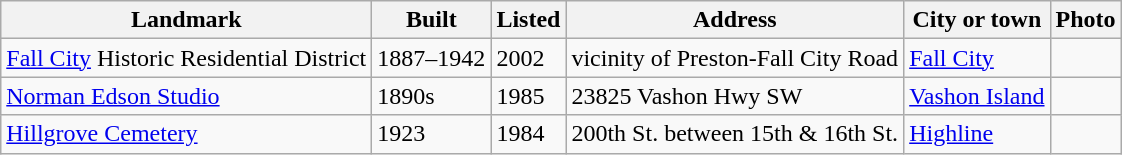<table class="wikitable">
<tr>
<th>Landmark</th>
<th>Built</th>
<th>Listed</th>
<th>Address</th>
<th>City or town</th>
<th>Photo</th>
</tr>
<tr>
<td><a href='#'>Fall City</a> Historic Residential District</td>
<td>1887–1942</td>
<td>2002</td>
<td>vicinity of Preston-Fall City Road</td>
<td><a href='#'>Fall City</a></td>
<td></td>
</tr>
<tr>
<td><a href='#'>Norman Edson Studio</a></td>
<td>1890s</td>
<td>1985</td>
<td>23825 Vashon Hwy SW</td>
<td><a href='#'>Vashon Island</a></td>
<td></td>
</tr>
<tr>
<td><a href='#'>Hillgrove Cemetery</a></td>
<td>1923</td>
<td>1984</td>
<td>200th St. between 15th & 16th St.</td>
<td><a href='#'>Highline</a></td>
<td></td>
</tr>
</table>
